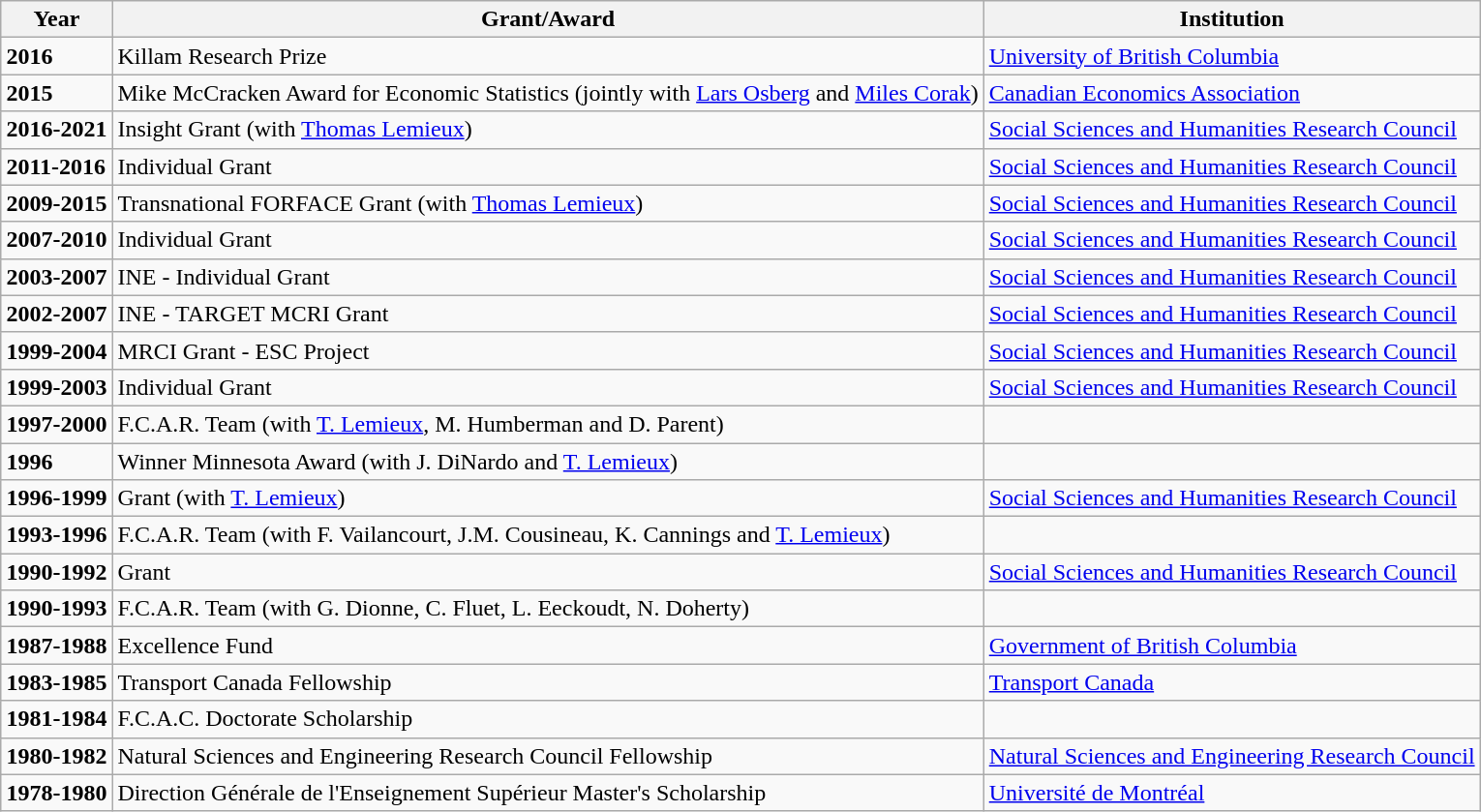<table class="wikitable" style="margin-left: auto; margin-right: auto; border: none;">
<tr>
<th>Year</th>
<th>Grant/Award</th>
<th>Institution</th>
</tr>
<tr>
<td><strong>2016</strong></td>
<td>Killam Research Prize</td>
<td><a href='#'>University of British Columbia</a></td>
</tr>
<tr>
<td><strong>2015</strong></td>
<td>Mike McCracken Award for Economic Statistics (jointly with <a href='#'>Lars Osberg</a> and <a href='#'>Miles Corak</a>)</td>
<td><a href='#'>Canadian Economics Association</a></td>
</tr>
<tr>
<td><strong>2016-2021</strong></td>
<td>Insight Grant (with <a href='#'>Thomas Lemieux</a>)</td>
<td><a href='#'>Social Sciences and Humanities Research Council</a></td>
</tr>
<tr>
<td><strong>2011-2016</strong></td>
<td>Individual Grant</td>
<td><a href='#'>Social Sciences and Humanities Research Council</a></td>
</tr>
<tr>
<td><strong>2009-2015</strong></td>
<td>Transnational FORFACE Grant (with <a href='#'>Thomas Lemieux</a>)</td>
<td><a href='#'>Social Sciences and Humanities Research Council</a></td>
</tr>
<tr>
<td><strong>2007-2010</strong></td>
<td>Individual Grant</td>
<td><a href='#'>Social Sciences and Humanities Research Council</a></td>
</tr>
<tr>
<td><strong>2003-2007</strong></td>
<td>INE - Individual Grant</td>
<td><a href='#'>Social Sciences and Humanities Research Council</a></td>
</tr>
<tr>
<td><strong>2002-2007</strong></td>
<td>INE - TARGET MCRI Grant</td>
<td><a href='#'>Social Sciences and Humanities Research Council</a></td>
</tr>
<tr>
<td><strong>1999-2004</strong></td>
<td>MRCI Grant - ESC Project</td>
<td><a href='#'>Social Sciences and Humanities Research Council</a></td>
</tr>
<tr>
<td><strong>1999-2003</strong></td>
<td>Individual Grant</td>
<td><a href='#'>Social Sciences and Humanities Research Council</a></td>
</tr>
<tr>
<td><strong>1997-2000</strong></td>
<td>F.C.A.R. Team (with <a href='#'>T. Lemieux</a>, M. Humberman and D. Parent)</td>
<td></td>
</tr>
<tr>
<td><strong>1996</strong></td>
<td>Winner Minnesota Award (with J. DiNardo and <a href='#'>T. Lemieux</a>)</td>
<td></td>
</tr>
<tr>
<td><strong>1996-1999</strong></td>
<td>Grant (with <a href='#'>T. Lemieux</a>)</td>
<td><a href='#'>Social Sciences and Humanities Research Council</a></td>
</tr>
<tr>
<td><strong>1993-1996</strong></td>
<td>F.C.A.R. Team (with F. Vailancourt, J.M. Cousineau, K. Cannings and <a href='#'>T. Lemieux</a>)</td>
<td></td>
</tr>
<tr>
<td><strong>1990-1992</strong></td>
<td>Grant</td>
<td><a href='#'>Social Sciences and Humanities Research Council</a></td>
</tr>
<tr>
<td><strong>1990-1993</strong></td>
<td>F.C.A.R. Team (with G. Dionne, C. Fluet, L. Eeckoudt, N. Doherty)</td>
<td></td>
</tr>
<tr>
<td><strong>1987-1988</strong></td>
<td>Excellence Fund</td>
<td><a href='#'>Government of British Columbia</a></td>
</tr>
<tr>
<td><strong>1983-1985</strong></td>
<td>Transport Canada Fellowship</td>
<td><a href='#'>Transport Canada</a></td>
</tr>
<tr>
<td><strong>1981-1984</strong></td>
<td>F.C.A.C. Doctorate Scholarship</td>
<td></td>
</tr>
<tr>
<td><strong>1980-1982</strong></td>
<td>Natural Sciences and Engineering Research Council Fellowship</td>
<td><a href='#'>Natural Sciences and Engineering Research Council</a></td>
</tr>
<tr>
<td><strong>1978-1980</strong></td>
<td>Direction Générale de l'Enseignement Supérieur Master's Scholarship</td>
<td><a href='#'>Université de Montréal</a></td>
</tr>
</table>
